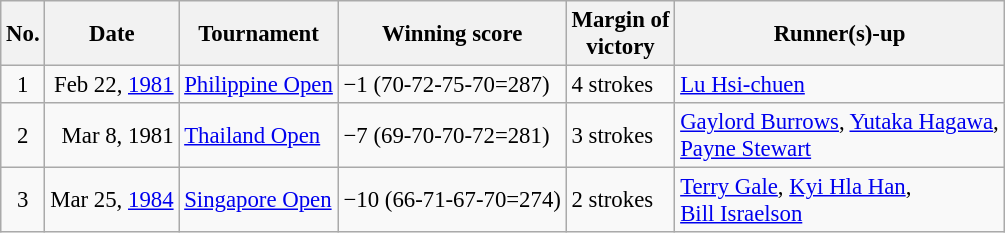<table class="wikitable" style="font-size:95%;">
<tr>
<th>No.</th>
<th>Date</th>
<th>Tournament</th>
<th>Winning score</th>
<th>Margin of<br>victory</th>
<th>Runner(s)-up</th>
</tr>
<tr>
<td align=center>1</td>
<td align=right>Feb 22, <a href='#'>1981</a></td>
<td><a href='#'>Philippine Open</a></td>
<td>−1 (70-72-75-70=287)</td>
<td>4 strokes</td>
<td> <a href='#'>Lu Hsi-chuen</a></td>
</tr>
<tr>
<td align=center>2</td>
<td align=right>Mar 8, 1981</td>
<td><a href='#'>Thailand Open</a></td>
<td>−7 (69-70-70-72=281)</td>
<td>3 strokes</td>
<td> <a href='#'>Gaylord Burrows</a>,  <a href='#'>Yutaka Hagawa</a>,<br> <a href='#'>Payne Stewart</a></td>
</tr>
<tr>
<td align=center>3</td>
<td align=right>Mar 25, <a href='#'>1984</a></td>
<td><a href='#'>Singapore Open</a></td>
<td>−10 (66-71-67-70=274)</td>
<td>2 strokes</td>
<td> <a href='#'>Terry Gale</a>,  <a href='#'>Kyi Hla Han</a>,<br> <a href='#'>Bill Israelson</a></td>
</tr>
</table>
